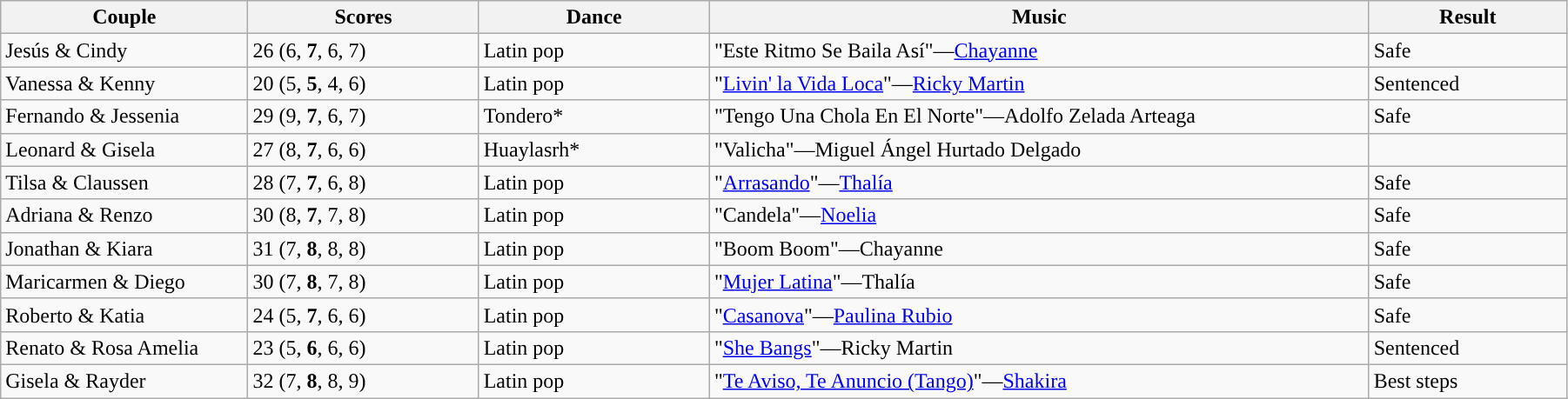<table class="wikitable sortable" style="width:95%; white-space:nowrap;">
<tr>
<th style="width:15%;">Couple</th>
<th style="width:14%;">Scores</th>
<th style="width:14%;">Dance</th>
<th style="width:40%;">Music</th>
<th style="width:12%;">Result</th>
</tr>
<tr>
<td>Jesús & Cindy</td>
<td>26 (6, <strong>7</strong>, 6, 7)</td>
<td>Latin pop</td>
<td>"Este Ritmo Se Baila Así"—<a href='#'>Chayanne</a></td>
<td>Safe</td>
</tr>
<tr>
<td>Vanessa & Kenny</td>
<td>20 (5, <strong>5</strong>, 4, 6)</td>
<td>Latin pop</td>
<td>"<a href='#'>Livin' la Vida Loca</a>"—<a href='#'>Ricky Martin</a></td>
<td>Sentenced</td>
</tr>
<tr>
<td>Fernando & Jessenia</td>
<td>29 (9, <strong>7</strong>, 6, 7)</td>
<td>Tondero*</td>
<td>"Tengo Una Chola En El Norte"—Adolfo Zelada Arteaga</td>
<td>Safe</td>
</tr>
<tr>
<td>Leonard & Gisela</td>
<td>27 (8, <strong>7</strong>, 6, 6)</td>
<td>Huaylasrh*</td>
<td>"Valicha"—Miguel Ángel Hurtado Delgado</td>
<td></td>
</tr>
<tr>
<td>Tilsa & Claussen</td>
<td>28 (7, <strong>7</strong>, 6, 8)</td>
<td>Latin pop</td>
<td>"<a href='#'>Arrasando</a>"—<a href='#'>Thalía</a></td>
<td>Safe</td>
</tr>
<tr>
<td>Adriana & Renzo</td>
<td>30 (8, <strong>7</strong>, 7, 8)</td>
<td>Latin pop</td>
<td>"Candela"—<a href='#'>Noelia</a></td>
<td>Safe</td>
</tr>
<tr>
<td>Jonathan & Kiara</td>
<td>31 (7, <strong>8</strong>, 8, 8)</td>
<td>Latin pop</td>
<td>"Boom Boom"—Chayanne</td>
<td>Safe</td>
</tr>
<tr>
<td>Maricarmen & Diego</td>
<td>30 (7, <strong>8</strong>, 7, 8)</td>
<td>Latin pop</td>
<td>"<a href='#'>Mujer Latina</a>"—Thalía</td>
<td>Safe</td>
</tr>
<tr>
<td>Roberto & Katia</td>
<td>24 (5, <strong>7</strong>, 6, 6)</td>
<td>Latin pop</td>
<td>"<a href='#'>Casanova</a>"—<a href='#'>Paulina Rubio</a></td>
<td>Safe</td>
</tr>
<tr>
<td>Renato & Rosa Amelia</td>
<td>23 (5, <strong>6</strong>, 6, 6)</td>
<td>Latin pop</td>
<td>"<a href='#'>She Bangs</a>"—Ricky Martin</td>
<td>Sentenced</td>
</tr>
<tr>
<td>Gisela & Rayder</td>
<td>32 (7, <strong>8</strong>, 8, 9)</td>
<td>Latin pop</td>
<td>"<a href='#'>Te Aviso, Te Anuncio (Tango)</a>"—<a href='#'>Shakira</a></td>
<td>Best steps</td>
</tr>
</table>
